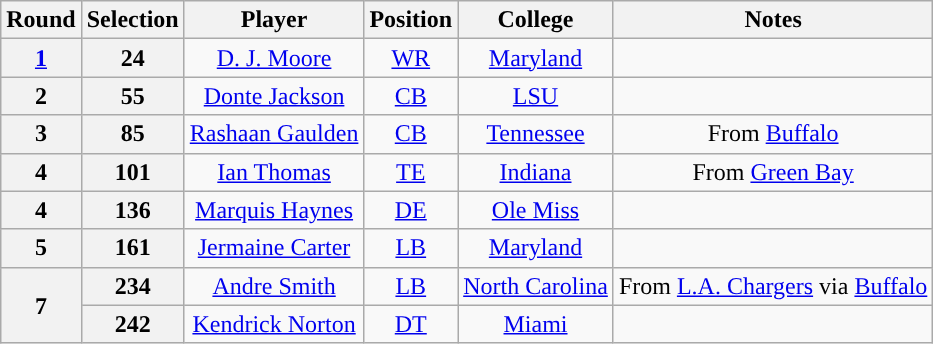<table class="wikitable" style="text-align:center">
<tr>
<th>Round</th>
<th>Selection</th>
<th>Player</th>
<th>Position</th>
<th>College</th>
<th>Notes</th>
</tr>
<tr>
<th><a href='#'>1</a></th>
<th>24</th>
<td><a href='#'>D. J. Moore</a></td>
<td><a href='#'>WR</a></td>
<td><a href='#'>Maryland</a></td>
<td></td>
</tr>
<tr>
<th>2</th>
<th>55</th>
<td><a href='#'>Donte Jackson</a></td>
<td><a href='#'>CB</a></td>
<td><a href='#'>LSU</a></td>
<td></td>
</tr>
<tr>
<th>3</th>
<th>85</th>
<td><a href='#'>Rashaan Gaulden</a></td>
<td><a href='#'>CB</a></td>
<td><a href='#'>Tennessee</a></td>
<td>From <a href='#'>Buffalo</a></td>
</tr>
<tr>
<th>4</th>
<th>101</th>
<td><a href='#'>Ian Thomas</a></td>
<td><a href='#'>TE</a></td>
<td><a href='#'>Indiana</a></td>
<td>From <a href='#'>Green Bay</a></td>
</tr>
<tr>
<th>4</th>
<th>136</th>
<td><a href='#'>Marquis Haynes</a></td>
<td><a href='#'>DE</a></td>
<td><a href='#'>Ole Miss</a></td>
<td></td>
</tr>
<tr>
<th>5</th>
<th>161</th>
<td><a href='#'>Jermaine Carter</a></td>
<td><a href='#'>LB</a></td>
<td><a href='#'>Maryland</a></td>
<td></td>
</tr>
<tr>
<th rowspan="2">7</th>
<th>234</th>
<td><a href='#'>Andre Smith</a></td>
<td><a href='#'>LB</a></td>
<td><a href='#'>North Carolina</a></td>
<td>From <a href='#'>L.A. Chargers</a> via <a href='#'>Buffalo</a></td>
</tr>
<tr>
<th>242</th>
<td><a href='#'>Kendrick Norton</a></td>
<td><a href='#'>DT</a></td>
<td><a href='#'>Miami</a></td>
<td></td>
</tr>
</table>
